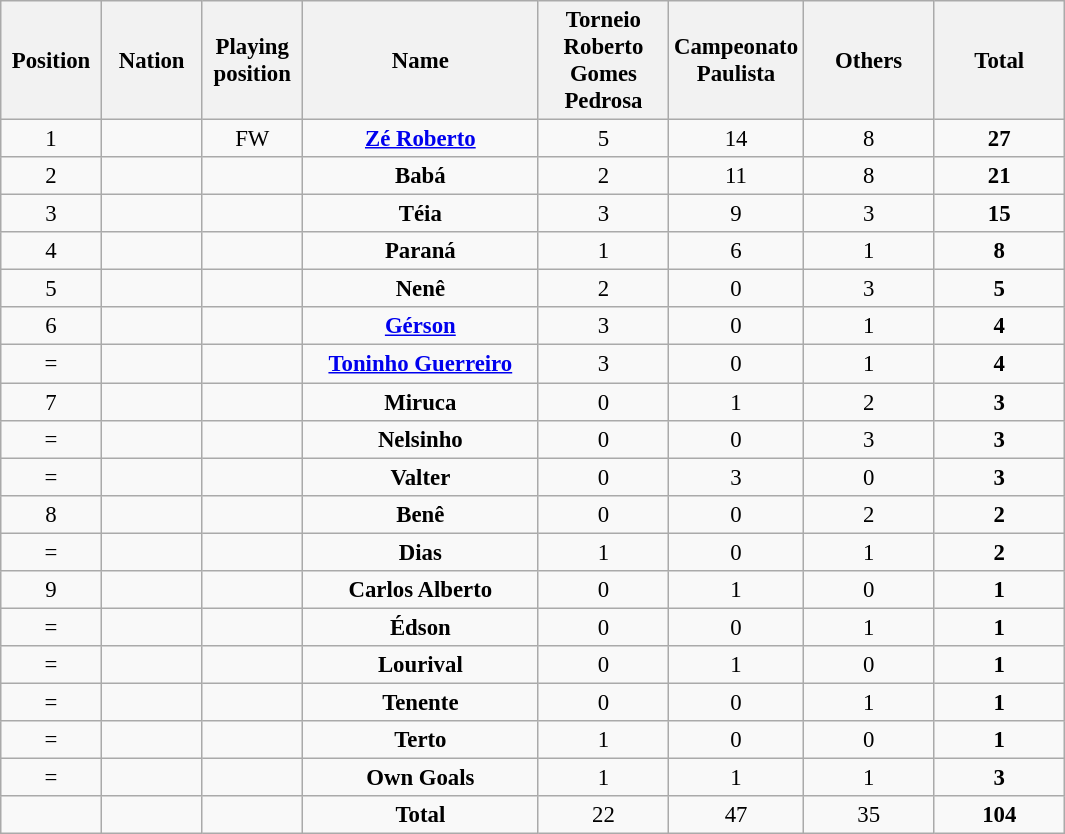<table class="wikitable" style="font-size: 95%; text-align: center;">
<tr>
<th width=60>Position</th>
<th width=60>Nation</th>
<th width=60>Playing position</th>
<th width=150>Name</th>
<th width=80>Torneio Roberto Gomes Pedrosa</th>
<th width=80>Campeonato Paulista</th>
<th width=80>Others</th>
<th width=80>Total</th>
</tr>
<tr>
<td>1</td>
<td></td>
<td>FW</td>
<td><strong><a href='#'>Zé Roberto</a></strong></td>
<td>5</td>
<td>14</td>
<td>8</td>
<td><strong>27</strong></td>
</tr>
<tr>
<td>2</td>
<td></td>
<td></td>
<td><strong>Babá</strong></td>
<td>2</td>
<td>11</td>
<td>8</td>
<td><strong>21</strong></td>
</tr>
<tr>
<td>3</td>
<td></td>
<td></td>
<td><strong>Téia</strong></td>
<td>3</td>
<td>9</td>
<td>3</td>
<td><strong>15</strong></td>
</tr>
<tr>
<td>4</td>
<td></td>
<td></td>
<td><strong>Paraná</strong></td>
<td>1</td>
<td>6</td>
<td>1</td>
<td><strong>8</strong></td>
</tr>
<tr>
<td>5</td>
<td></td>
<td></td>
<td><strong>Nenê</strong></td>
<td>2</td>
<td>0</td>
<td>3</td>
<td><strong>5</strong></td>
</tr>
<tr>
<td>6</td>
<td></td>
<td></td>
<td><strong><a href='#'>Gérson</a></strong></td>
<td>3</td>
<td>0</td>
<td>1</td>
<td><strong>4</strong></td>
</tr>
<tr>
<td>=</td>
<td></td>
<td></td>
<td><strong><a href='#'>Toninho Guerreiro</a></strong></td>
<td>3</td>
<td>0</td>
<td>1</td>
<td><strong>4</strong></td>
</tr>
<tr>
<td>7</td>
<td></td>
<td></td>
<td><strong>Miruca</strong></td>
<td>0</td>
<td>1</td>
<td>2</td>
<td><strong>3</strong></td>
</tr>
<tr>
<td>=</td>
<td></td>
<td></td>
<td><strong>Nelsinho</strong></td>
<td>0</td>
<td>0</td>
<td>3</td>
<td><strong>3</strong></td>
</tr>
<tr>
<td>=</td>
<td></td>
<td></td>
<td><strong>Valter</strong></td>
<td>0</td>
<td>3</td>
<td>0</td>
<td><strong>3</strong></td>
</tr>
<tr>
<td>8</td>
<td></td>
<td></td>
<td><strong>Benê</strong></td>
<td>0</td>
<td>0</td>
<td>2</td>
<td><strong>2</strong></td>
</tr>
<tr>
<td>=</td>
<td></td>
<td></td>
<td><strong>Dias</strong></td>
<td>1</td>
<td>0</td>
<td>1</td>
<td><strong>2</strong></td>
</tr>
<tr>
<td>9</td>
<td></td>
<td></td>
<td><strong>Carlos Alberto</strong></td>
<td>0</td>
<td>1</td>
<td>0</td>
<td><strong>1</strong></td>
</tr>
<tr>
<td>=</td>
<td></td>
<td></td>
<td><strong>Édson</strong></td>
<td>0</td>
<td>0</td>
<td>1</td>
<td><strong>1</strong></td>
</tr>
<tr>
<td>=</td>
<td></td>
<td></td>
<td><strong>Lourival</strong></td>
<td>0</td>
<td>1</td>
<td>0</td>
<td><strong>1</strong></td>
</tr>
<tr>
<td>=</td>
<td></td>
<td></td>
<td><strong>Tenente</strong></td>
<td>0</td>
<td>0</td>
<td>1</td>
<td><strong>1</strong></td>
</tr>
<tr>
<td>=</td>
<td></td>
<td></td>
<td><strong>Terto</strong></td>
<td>1</td>
<td>0</td>
<td>0</td>
<td><strong>1</strong></td>
</tr>
<tr>
<td>=</td>
<td></td>
<td></td>
<td><strong>Own Goals</strong></td>
<td>1</td>
<td>1</td>
<td>1</td>
<td><strong>3</strong></td>
</tr>
<tr>
<td></td>
<td></td>
<td></td>
<td><strong>Total</strong></td>
<td>22</td>
<td>47</td>
<td>35</td>
<td><strong>104</strong></td>
</tr>
</table>
